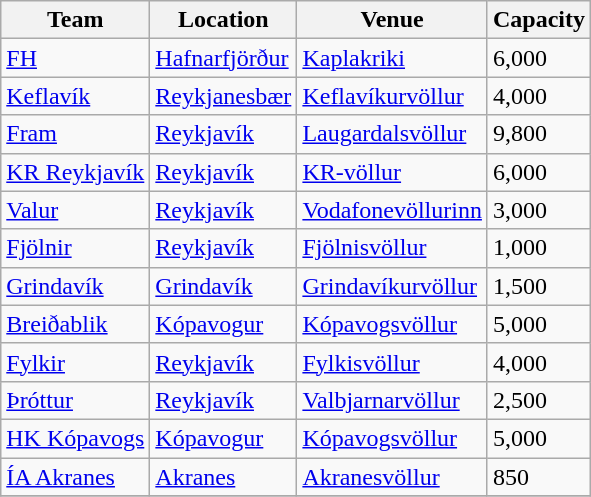<table class="wikitable sortable">
<tr>
<th>Team</th>
<th>Location</th>
<th>Venue</th>
<th>Capacity</th>
</tr>
<tr>
<td><a href='#'>FH</a></td>
<td><a href='#'>Hafnarfjörður</a></td>
<td><a href='#'>Kaplakriki</a></td>
<td>6,000</td>
</tr>
<tr>
<td><a href='#'>Keflavík</a></td>
<td><a href='#'>Reykjanesbær</a></td>
<td><a href='#'>Keflavíkurvöllur</a></td>
<td>4,000</td>
</tr>
<tr>
<td><a href='#'>Fram</a></td>
<td><a href='#'>Reykjavík</a></td>
<td><a href='#'>Laugardalsvöllur</a></td>
<td>9,800</td>
</tr>
<tr>
<td><a href='#'>KR Reykjavík</a></td>
<td><a href='#'>Reykjavík</a></td>
<td><a href='#'>KR-völlur</a></td>
<td>6,000</td>
</tr>
<tr>
<td><a href='#'>Valur</a></td>
<td><a href='#'>Reykjavík</a></td>
<td><a href='#'>Vodafonevöllurinn</a></td>
<td>3,000</td>
</tr>
<tr>
<td><a href='#'>Fjölnir</a></td>
<td><a href='#'>Reykjavík</a></td>
<td><a href='#'>Fjölnisvöllur</a></td>
<td>1,000</td>
</tr>
<tr>
<td><a href='#'>Grindavík</a></td>
<td><a href='#'>Grindavík</a></td>
<td><a href='#'>Grindavíkurvöllur</a></td>
<td>1,500</td>
</tr>
<tr>
<td><a href='#'>Breiðablik</a></td>
<td><a href='#'>Kópavogur</a></td>
<td><a href='#'>Kópavogsvöllur</a></td>
<td>5,000</td>
</tr>
<tr>
<td><a href='#'>Fylkir</a></td>
<td><a href='#'>Reykjavík</a></td>
<td><a href='#'>Fylkisvöllur</a></td>
<td>4,000</td>
</tr>
<tr>
<td><a href='#'>Þróttur</a></td>
<td><a href='#'>Reykjavík</a></td>
<td><a href='#'>Valbjarnarvöllur</a></td>
<td>2,500</td>
</tr>
<tr>
<td><a href='#'>HK Kópavogs</a></td>
<td><a href='#'>Kópavogur</a></td>
<td><a href='#'>Kópavogsvöllur</a></td>
<td>5,000</td>
</tr>
<tr>
<td><a href='#'>ÍA Akranes</a></td>
<td><a href='#'>Akranes</a></td>
<td><a href='#'>Akranesvöllur</a></td>
<td>850</td>
</tr>
<tr>
</tr>
</table>
